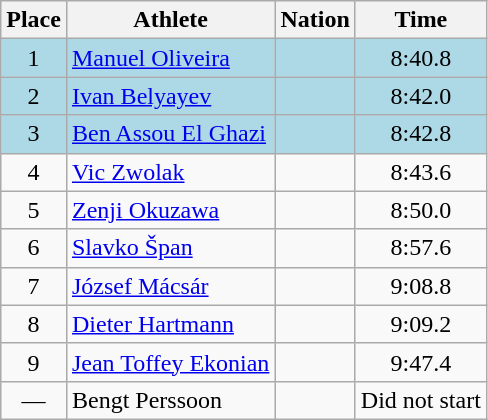<table class=wikitable>
<tr>
<th>Place</th>
<th>Athlete</th>
<th>Nation</th>
<th>Time</th>
</tr>
<tr align=center bgcolor=lightblue>
<td>1</td>
<td align=left><a href='#'>Manuel Oliveira</a></td>
<td align=left></td>
<td>8:40.8</td>
</tr>
<tr align=center bgcolor=lightblue>
<td>2</td>
<td align=left><a href='#'>Ivan Belyayev</a></td>
<td align=left></td>
<td>8:42.0</td>
</tr>
<tr align=center bgcolor=lightblue>
<td>3</td>
<td align=left><a href='#'>Ben Assou El Ghazi</a></td>
<td align=left></td>
<td>8:42.8</td>
</tr>
<tr align=center>
<td>4</td>
<td align=left><a href='#'>Vic Zwolak</a></td>
<td align=left></td>
<td>8:43.6</td>
</tr>
<tr align=center>
<td>5</td>
<td align=left><a href='#'>Zenji Okuzawa</a></td>
<td align=left></td>
<td>8:50.0</td>
</tr>
<tr align=center>
<td>6</td>
<td align=left><a href='#'>Slavko Špan</a></td>
<td align=left></td>
<td>8:57.6</td>
</tr>
<tr align=center>
<td>7</td>
<td align=left><a href='#'>József Mácsár</a></td>
<td align=left></td>
<td>9:08.8</td>
</tr>
<tr align=center>
<td>8</td>
<td align=left><a href='#'>Dieter Hartmann</a></td>
<td align=left></td>
<td>9:09.2</td>
</tr>
<tr align=center>
<td>9</td>
<td align=left><a href='#'>Jean Toffey Ekonian</a></td>
<td align=left></td>
<td>9:47.4</td>
</tr>
<tr align=center>
<td>—</td>
<td align=left>Bengt Perssoon</td>
<td align=left></td>
<td>Did not start</td>
</tr>
</table>
